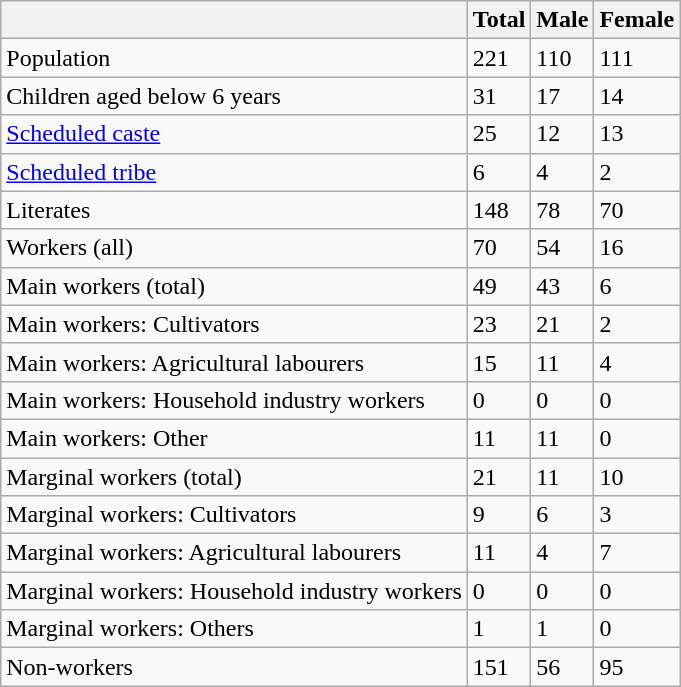<table class="wikitable sortable">
<tr>
<th></th>
<th>Total</th>
<th>Male</th>
<th>Female</th>
</tr>
<tr>
<td>Population</td>
<td>221</td>
<td>110</td>
<td>111</td>
</tr>
<tr>
<td>Children aged below 6 years</td>
<td>31</td>
<td>17</td>
<td>14</td>
</tr>
<tr>
<td><a href='#'>Scheduled caste</a></td>
<td>25</td>
<td>12</td>
<td>13</td>
</tr>
<tr>
<td><a href='#'>Scheduled tribe</a></td>
<td>6</td>
<td>4</td>
<td>2</td>
</tr>
<tr>
<td>Literates</td>
<td>148</td>
<td>78</td>
<td>70</td>
</tr>
<tr>
<td>Workers (all)</td>
<td>70</td>
<td>54</td>
<td>16</td>
</tr>
<tr>
<td>Main workers (total)</td>
<td>49</td>
<td>43</td>
<td>6</td>
</tr>
<tr>
<td>Main workers: Cultivators</td>
<td>23</td>
<td>21</td>
<td>2</td>
</tr>
<tr>
<td>Main workers: Agricultural labourers</td>
<td>15</td>
<td>11</td>
<td>4</td>
</tr>
<tr>
<td>Main workers: Household industry workers</td>
<td>0</td>
<td>0</td>
<td>0</td>
</tr>
<tr>
<td>Main workers: Other</td>
<td>11</td>
<td>11</td>
<td>0</td>
</tr>
<tr>
<td>Marginal workers (total)</td>
<td>21</td>
<td>11</td>
<td>10</td>
</tr>
<tr>
<td>Marginal workers: Cultivators</td>
<td>9</td>
<td>6</td>
<td>3</td>
</tr>
<tr>
<td>Marginal workers: Agricultural labourers</td>
<td>11</td>
<td>4</td>
<td>7</td>
</tr>
<tr>
<td>Marginal workers: Household industry workers</td>
<td>0</td>
<td>0</td>
<td>0</td>
</tr>
<tr>
<td>Marginal workers: Others</td>
<td>1</td>
<td>1</td>
<td>0</td>
</tr>
<tr>
<td>Non-workers</td>
<td>151</td>
<td>56</td>
<td>95</td>
</tr>
</table>
